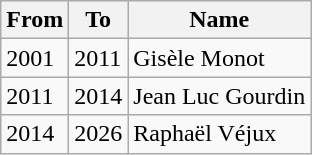<table class="wikitable">
<tr>
<th>From</th>
<th>To</th>
<th>Name</th>
</tr>
<tr>
<td>2001</td>
<td>2011</td>
<td>Gisèle Monot</td>
</tr>
<tr>
<td>2011</td>
<td>2014</td>
<td>Jean Luc Gourdin</td>
</tr>
<tr>
<td>2014</td>
<td>2026</td>
<td>Raphaël Véjux</td>
</tr>
</table>
